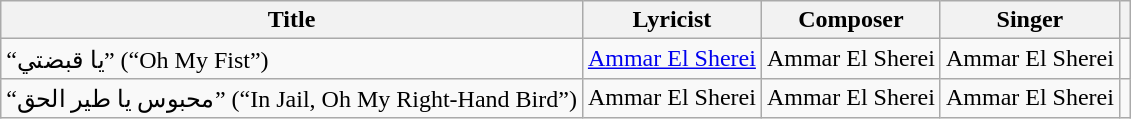<table class="wikitable">
<tr>
<th>Title</th>
<th>Lyricist</th>
<th>Composer</th>
<th>Singer</th>
<th></th>
</tr>
<tr>
<td>“يا قبضتي” (“Oh My Fist”)</td>
<td><a href='#'>Ammar El Sherei</a></td>
<td>Ammar El Sherei</td>
<td>Ammar El Sherei</td>
<td></td>
</tr>
<tr>
<td>“محبوس يا طير الحق” (“In Jail, Oh My Right-Hand Bird”)</td>
<td>Ammar El Sherei</td>
<td>Ammar El Sherei</td>
<td>Ammar El Sherei</td>
<td></td>
</tr>
</table>
